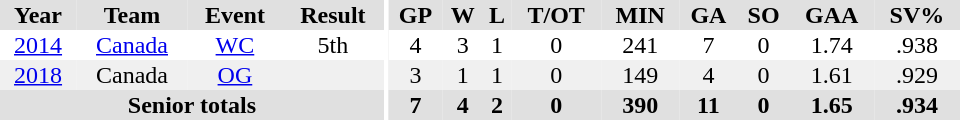<table border="0" cellpadding="1" cellspacing="0" ID="Table3" style="text-align:center; width:40em;">
<tr bgcolor="#e0e0e0">
<th>Year</th>
<th>Team</th>
<th>Event</th>
<th>Result</th>
<th rowspan="99" bgcolor="#ffffff"></th>
<th>GP</th>
<th>W</th>
<th>L</th>
<th>T/OT</th>
<th>MIN</th>
<th>GA</th>
<th>SO</th>
<th>GAA</th>
<th>SV%</th>
</tr>
<tr>
<td><a href='#'>2014</a></td>
<td><a href='#'>Canada</a></td>
<td><a href='#'>WC</a></td>
<td>5th</td>
<td>4</td>
<td>3</td>
<td>1</td>
<td>0</td>
<td>241</td>
<td>7</td>
<td>0</td>
<td>1.74</td>
<td>.938</td>
</tr>
<tr bgcolor="#f0f0f0">
<td><a href='#'>2018</a></td>
<td>Canada</td>
<td><a href='#'>OG</a></td>
<td></td>
<td>3</td>
<td>1</td>
<td>1</td>
<td>0</td>
<td>149</td>
<td>4</td>
<td>0</td>
<td>1.61</td>
<td>.929</td>
</tr>
<tr bgcolor="#e0e0e0">
<th colspan="4">Senior totals</th>
<th>7</th>
<th>4</th>
<th>2</th>
<th>0</th>
<th>390</th>
<th>11</th>
<th>0</th>
<th>1.65</th>
<th>.934</th>
</tr>
</table>
